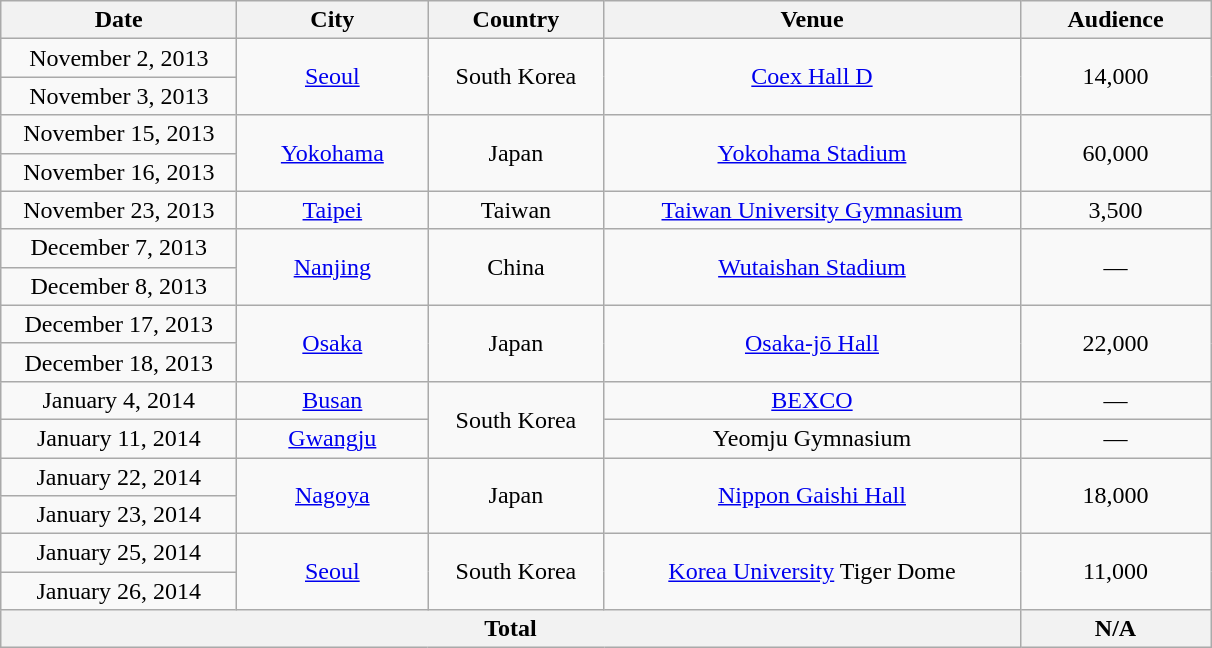<table class="wikitable" style="text-align:center">
<tr>
<th scope="col" width="150">Date</th>
<th scope="col" width="120">City</th>
<th scope="col" width="110">Country</th>
<th scope="col" width="270">Venue</th>
<th scope="col" width="120">Audience</th>
</tr>
<tr>
<td>November 2, 2013</td>
<td rowspan="2"><a href='#'>Seoul</a></td>
<td rowspan="2">South Korea</td>
<td rowspan="2"><a href='#'>Coex Hall D</a></td>
<td rowspan="2">14,000</td>
</tr>
<tr>
<td>November 3, 2013</td>
</tr>
<tr>
<td>November 15, 2013</td>
<td rowspan="2"><a href='#'>Yokohama</a></td>
<td rowspan="2">Japan</td>
<td rowspan="2"><a href='#'>Yokohama Stadium</a></td>
<td rowspan="2">60,000</td>
</tr>
<tr>
<td>November 16, 2013</td>
</tr>
<tr>
<td>November 23, 2013</td>
<td><a href='#'>Taipei</a></td>
<td>Taiwan</td>
<td><a href='#'>Taiwan University Gymnasium</a></td>
<td>3,500</td>
</tr>
<tr>
<td>December 7, 2013</td>
<td rowspan="2"><a href='#'>Nanjing</a></td>
<td rowspan="2">China</td>
<td rowspan="2"><a href='#'>Wutaishan Stadium</a></td>
<td rowspan="2">—</td>
</tr>
<tr>
<td>December 8, 2013</td>
</tr>
<tr>
<td>December 17, 2013</td>
<td rowspan="2"><a href='#'>Osaka</a></td>
<td rowspan="2">Japan</td>
<td rowspan="2"><a href='#'>Osaka-jō Hall</a></td>
<td rowspan="2">22,000</td>
</tr>
<tr>
<td>December 18, 2013</td>
</tr>
<tr>
<td>January 4, 2014</td>
<td><a href='#'>Busan</a></td>
<td rowspan="2">South Korea</td>
<td><a href='#'>BEXCO</a></td>
<td>—</td>
</tr>
<tr>
<td>January 11, 2014</td>
<td><a href='#'>Gwangju</a></td>
<td>Yeomju Gymnasium</td>
<td>—</td>
</tr>
<tr>
<td>January 22, 2014</td>
<td rowspan="2"><a href='#'>Nagoya</a></td>
<td rowspan="2">Japan</td>
<td rowspan="2"><a href='#'>Nippon Gaishi Hall</a></td>
<td rowspan="2">18,000</td>
</tr>
<tr>
<td>January 23, 2014</td>
</tr>
<tr>
<td>January 25, 2014</td>
<td rowspan="2"><a href='#'>Seoul</a></td>
<td rowspan="2">South Korea</td>
<td rowspan="2"><a href='#'>Korea University</a> Tiger Dome</td>
<td rowspan="2">11,000</td>
</tr>
<tr>
<td>January 26, 2014</td>
</tr>
<tr>
<th colspan="4">Total</th>
<th>N/A</th>
</tr>
</table>
